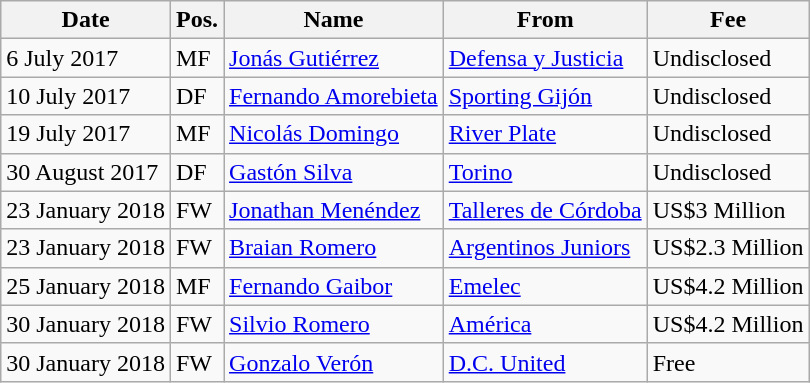<table class="wikitable">
<tr>
<th>Date</th>
<th>Pos.</th>
<th>Name</th>
<th>From</th>
<th>Fee</th>
</tr>
<tr>
<td>6 July 2017</td>
<td>MF</td>
<td> <a href='#'>Jonás Gutiérrez</a></td>
<td> <a href='#'>Defensa y Justicia</a></td>
<td>Undisclosed</td>
</tr>
<tr>
<td>10 July 2017</td>
<td>DF</td>
<td> <a href='#'>Fernando Amorebieta</a></td>
<td> <a href='#'>Sporting Gijón</a></td>
<td>Undisclosed</td>
</tr>
<tr>
<td>19 July 2017</td>
<td>MF</td>
<td> <a href='#'>Nicolás Domingo</a></td>
<td> <a href='#'>River Plate</a></td>
<td>Undisclosed</td>
</tr>
<tr>
<td>30 August 2017</td>
<td>DF</td>
<td> <a href='#'>Gastón Silva</a></td>
<td> <a href='#'>Torino</a></td>
<td>Undisclosed</td>
</tr>
<tr>
<td>23 January 2018</td>
<td>FW</td>
<td> <a href='#'>Jonathan Menéndez</a></td>
<td> <a href='#'>Talleres de Córdoba</a></td>
<td>US$3 Million</td>
</tr>
<tr>
<td>23 January 2018</td>
<td>FW</td>
<td> <a href='#'>Braian Romero</a></td>
<td> <a href='#'>Argentinos Juniors</a></td>
<td>US$2.3 Million</td>
</tr>
<tr>
<td>25 January 2018</td>
<td>MF</td>
<td> <a href='#'>Fernando Gaibor</a></td>
<td> <a href='#'>Emelec</a></td>
<td>US$4.2 Million</td>
</tr>
<tr>
<td>30 January 2018</td>
<td>FW</td>
<td> <a href='#'>Silvio Romero</a></td>
<td> <a href='#'>América</a></td>
<td>US$4.2 Million</td>
</tr>
<tr>
<td>30 January 2018</td>
<td>FW</td>
<td> <a href='#'>Gonzalo Verón</a></td>
<td> <a href='#'>D.C. United</a></td>
<td>Free</td>
</tr>
</table>
